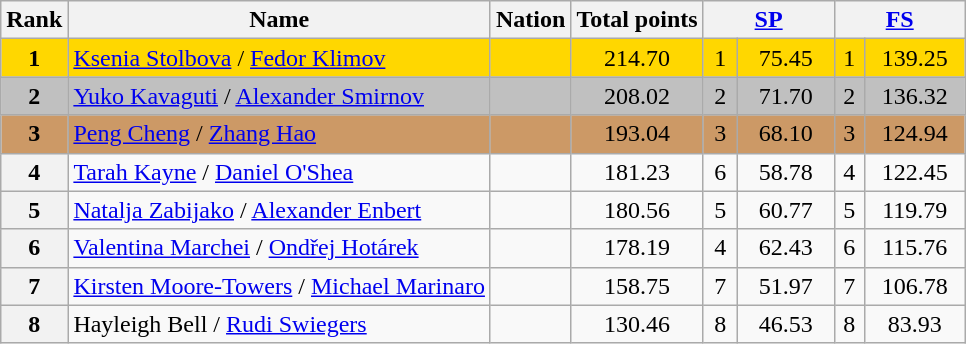<table class="wikitable sortable">
<tr>
<th>Rank</th>
<th>Name</th>
<th>Nation</th>
<th>Total points</th>
<th colspan="2" width="80px"><a href='#'>SP</a></th>
<th colspan="2" width="80px"><a href='#'>FS</a></th>
</tr>
<tr bgcolor="gold">
<td align="center"><strong>1</strong></td>
<td><a href='#'>Ksenia Stolbova</a> / <a href='#'>Fedor Klimov</a></td>
<td></td>
<td align="center">214.70</td>
<td align="center">1</td>
<td align="center">75.45</td>
<td align="center">1</td>
<td align="center">139.25</td>
</tr>
<tr bgcolor="silver">
<td align="center"><strong>2</strong></td>
<td><a href='#'>Yuko Kavaguti</a> / <a href='#'>Alexander Smirnov</a></td>
<td></td>
<td align="center">208.02</td>
<td align="center">2</td>
<td align="center">71.70</td>
<td align="center">2</td>
<td align="center">136.32</td>
</tr>
<tr bgcolor="cc9966">
<td align="center"><strong>3</strong></td>
<td><a href='#'>Peng Cheng</a> / <a href='#'>Zhang Hao</a></td>
<td></td>
<td align="center">193.04</td>
<td align="center">3</td>
<td align="center">68.10</td>
<td align="center">3</td>
<td align="center">124.94</td>
</tr>
<tr>
<th>4</th>
<td><a href='#'>Tarah Kayne</a> / <a href='#'>Daniel O'Shea</a></td>
<td></td>
<td align="center">181.23</td>
<td align="center">6</td>
<td align="center">58.78</td>
<td align="center">4</td>
<td align="center">122.45</td>
</tr>
<tr>
<th>5</th>
<td><a href='#'>Natalja Zabijako</a> / <a href='#'>Alexander Enbert</a></td>
<td></td>
<td align="center">180.56</td>
<td align="center">5</td>
<td align="center">60.77</td>
<td align="center">5</td>
<td align="center">119.79</td>
</tr>
<tr>
<th>6</th>
<td><a href='#'>Valentina Marchei</a> / <a href='#'>Ondřej Hotárek</a></td>
<td></td>
<td align="center">178.19</td>
<td align="center">4</td>
<td align="center">62.43</td>
<td align="center">6</td>
<td align="center">115.76</td>
</tr>
<tr>
<th>7</th>
<td><a href='#'>Kirsten Moore-Towers</a> / <a href='#'>Michael Marinaro</a></td>
<td></td>
<td align="center">158.75</td>
<td align="center">7</td>
<td align="center">51.97</td>
<td align="center">7</td>
<td align="center">106.78</td>
</tr>
<tr>
<th>8</th>
<td>Hayleigh Bell / <a href='#'>Rudi Swiegers</a></td>
<td></td>
<td align="center">130.46</td>
<td align="center">8</td>
<td align="center">46.53</td>
<td align="center">8</td>
<td align="center">83.93</td>
</tr>
</table>
